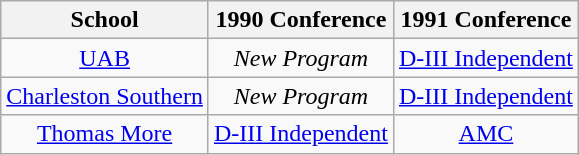<table class="wikitable sortable">
<tr>
<th>School</th>
<th>1990 Conference</th>
<th>1991 Conference</th>
</tr>
<tr style="text-align:center;">
<td><a href='#'>UAB</a></td>
<td><em>New Program</em></td>
<td><a href='#'>D-III Independent</a></td>
</tr>
<tr style="text-align:center;">
<td><a href='#'>Charleston Southern</a></td>
<td><em>New Program</em></td>
<td><a href='#'>D-III Independent</a></td>
</tr>
<tr style="text-align:center;">
<td><a href='#'>Thomas More</a></td>
<td><a href='#'>D-III Independent</a></td>
<td><a href='#'>AMC</a></td>
</tr>
</table>
